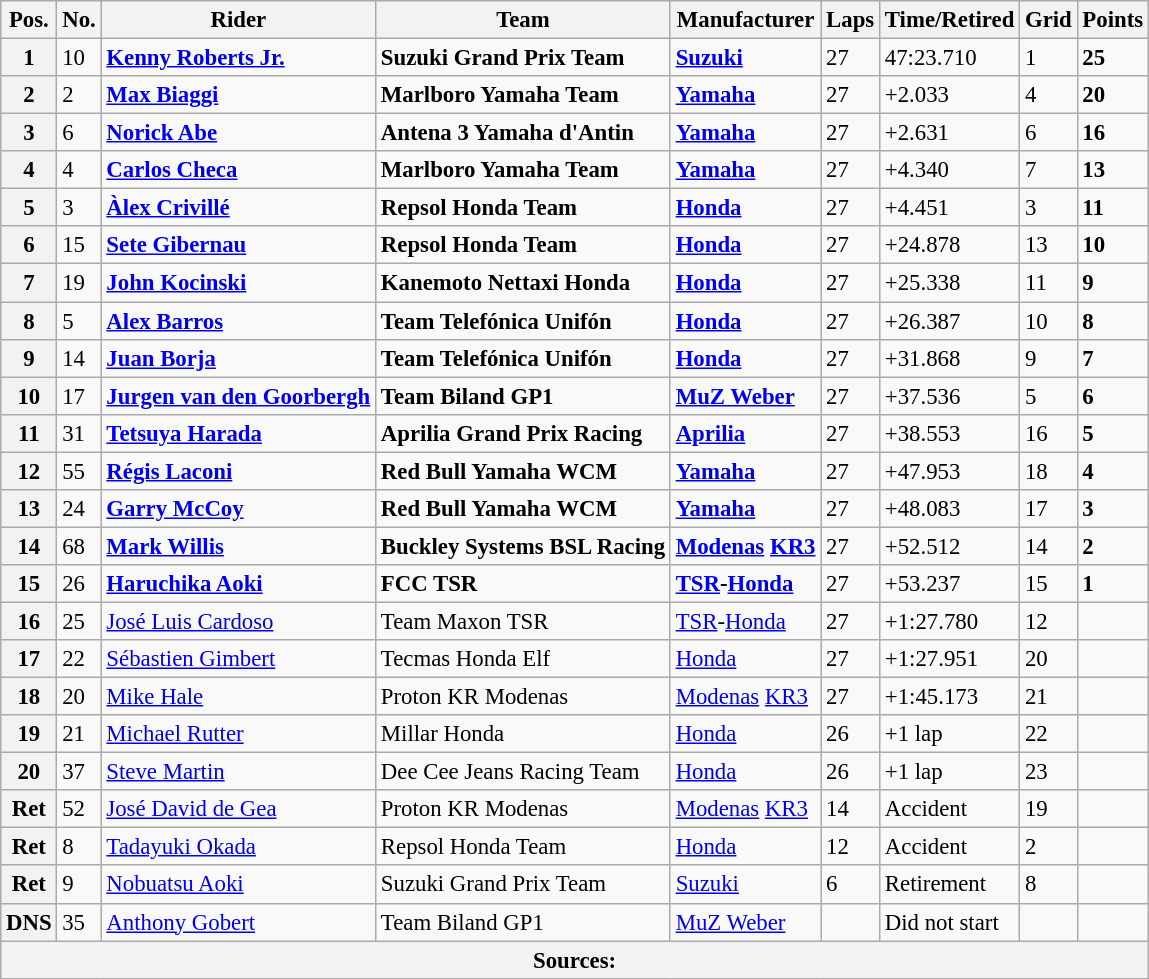<table class="wikitable" style="font-size: 95%;">
<tr>
<th>Pos.</th>
<th>No.</th>
<th>Rider</th>
<th>Team</th>
<th>Manufacturer</th>
<th>Laps</th>
<th>Time/Retired</th>
<th>Grid</th>
<th>Points</th>
</tr>
<tr>
<th>1</th>
<td>10</td>
<td> <strong><a href='#'>Kenny Roberts Jr.</a></strong></td>
<td><strong>Suzuki Grand Prix Team</strong></td>
<td><strong><a href='#'>Suzuki</a></strong></td>
<td>27</td>
<td>47:23.710</td>
<td>1</td>
<td><strong>25</strong></td>
</tr>
<tr>
<th>2</th>
<td>2</td>
<td> <strong><a href='#'>Max Biaggi</a></strong></td>
<td><strong>Marlboro Yamaha Team</strong></td>
<td><strong><a href='#'>Yamaha</a></strong></td>
<td>27</td>
<td>+2.033</td>
<td>4</td>
<td><strong>20</strong></td>
</tr>
<tr>
<th>3</th>
<td>6</td>
<td> <strong><a href='#'>Norick Abe</a></strong></td>
<td><strong>Antena 3 Yamaha d'Antin</strong></td>
<td><strong><a href='#'>Yamaha</a></strong></td>
<td>27</td>
<td>+2.631</td>
<td>6</td>
<td><strong>16</strong></td>
</tr>
<tr>
<th>4</th>
<td>4</td>
<td> <strong><a href='#'>Carlos Checa</a></strong></td>
<td><strong>Marlboro Yamaha Team</strong></td>
<td><strong><a href='#'>Yamaha</a></strong></td>
<td>27</td>
<td>+4.340</td>
<td>7</td>
<td><strong>13</strong></td>
</tr>
<tr>
<th>5</th>
<td>3</td>
<td> <strong><a href='#'>Àlex Crivillé</a></strong></td>
<td><strong>Repsol Honda Team</strong></td>
<td><strong><a href='#'>Honda</a></strong></td>
<td>27</td>
<td>+4.451</td>
<td>3</td>
<td><strong>11</strong></td>
</tr>
<tr>
<th>6</th>
<td>15</td>
<td> <strong><a href='#'>Sete Gibernau</a></strong></td>
<td><strong>Repsol Honda Team</strong></td>
<td><strong><a href='#'>Honda</a></strong></td>
<td>27</td>
<td>+24.878</td>
<td>13</td>
<td><strong>10</strong></td>
</tr>
<tr>
<th>7</th>
<td>19</td>
<td> <strong><a href='#'>John Kocinski</a></strong></td>
<td><strong>Kanemoto Nettaxi Honda</strong></td>
<td><strong><a href='#'>Honda</a></strong></td>
<td>27</td>
<td>+25.338</td>
<td>11</td>
<td><strong>9</strong></td>
</tr>
<tr>
<th>8</th>
<td>5</td>
<td> <strong><a href='#'>Alex Barros</a></strong></td>
<td><strong>Team Telefónica Unifón</strong></td>
<td><strong><a href='#'>Honda</a></strong></td>
<td>27</td>
<td>+26.387</td>
<td>10</td>
<td><strong>8</strong></td>
</tr>
<tr>
<th>9</th>
<td>14</td>
<td> <strong><a href='#'>Juan Borja</a></strong></td>
<td><strong>Team Telefónica Unifón</strong></td>
<td><strong><a href='#'>Honda</a></strong></td>
<td>27</td>
<td>+31.868</td>
<td>9</td>
<td><strong>7</strong></td>
</tr>
<tr>
<th>10</th>
<td>17</td>
<td> <strong><a href='#'>Jurgen van den Goorbergh</a></strong></td>
<td><strong>Team Biland GP1</strong></td>
<td><strong><a href='#'>MuZ Weber</a></strong></td>
<td>27</td>
<td>+37.536</td>
<td>5</td>
<td><strong>6</strong></td>
</tr>
<tr>
<th>11</th>
<td>31</td>
<td> <strong><a href='#'>Tetsuya Harada</a></strong></td>
<td><strong>Aprilia Grand Prix Racing</strong></td>
<td><strong><a href='#'>Aprilia</a></strong></td>
<td>27</td>
<td>+38.553</td>
<td>16</td>
<td><strong>5</strong></td>
</tr>
<tr>
<th>12</th>
<td>55</td>
<td> <strong><a href='#'>Régis Laconi</a></strong></td>
<td><strong>Red Bull Yamaha WCM</strong></td>
<td><strong><a href='#'>Yamaha</a></strong></td>
<td>27</td>
<td>+47.953</td>
<td>18</td>
<td><strong>4</strong></td>
</tr>
<tr>
<th>13</th>
<td>24</td>
<td> <strong><a href='#'>Garry McCoy</a></strong></td>
<td><strong>Red Bull Yamaha WCM</strong></td>
<td><strong><a href='#'>Yamaha</a></strong></td>
<td>27</td>
<td>+48.083</td>
<td>17</td>
<td><strong>3</strong></td>
</tr>
<tr>
<th>14</th>
<td>68</td>
<td> <strong><a href='#'>Mark Willis</a></strong></td>
<td><strong>Buckley Systems BSL Racing</strong></td>
<td><strong><a href='#'>Modenas</a> <a href='#'>KR3</a></strong></td>
<td>27</td>
<td>+52.512</td>
<td>14</td>
<td><strong>2</strong></td>
</tr>
<tr>
<th>15</th>
<td>26</td>
<td> <strong><a href='#'>Haruchika Aoki</a></strong></td>
<td><strong>FCC TSR</strong></td>
<td><strong><a href='#'>TSR</a>-<a href='#'>Honda</a></strong></td>
<td>27</td>
<td>+53.237</td>
<td>15</td>
<td><strong>1</strong></td>
</tr>
<tr>
<th>16</th>
<td>25</td>
<td> <a href='#'>José Luis Cardoso</a></td>
<td>Team Maxon TSR</td>
<td><a href='#'>TSR</a>-<a href='#'>Honda</a></td>
<td>27</td>
<td>+1:27.780</td>
<td>12</td>
<td></td>
</tr>
<tr>
<th>17</th>
<td>22</td>
<td> <a href='#'>Sébastien Gimbert</a></td>
<td>Tecmas Honda Elf</td>
<td><a href='#'>Honda</a></td>
<td>27</td>
<td>+1:27.951</td>
<td>20</td>
<td></td>
</tr>
<tr>
<th>18</th>
<td>20</td>
<td> <a href='#'>Mike Hale</a></td>
<td>Proton KR Modenas</td>
<td><a href='#'>Modenas</a> <a href='#'>KR3</a></td>
<td>27</td>
<td>+1:45.173</td>
<td>21</td>
<td></td>
</tr>
<tr>
<th>19</th>
<td>21</td>
<td> <a href='#'>Michael Rutter</a></td>
<td>Millar Honda</td>
<td><a href='#'>Honda</a></td>
<td>26</td>
<td>+1 lap</td>
<td>22</td>
<td></td>
</tr>
<tr>
<th>20</th>
<td>37</td>
<td> <a href='#'>Steve Martin</a></td>
<td>Dee Cee Jeans Racing Team</td>
<td><a href='#'>Honda</a></td>
<td>26</td>
<td>+1 lap</td>
<td>23</td>
<td></td>
</tr>
<tr>
<th>Ret</th>
<td>52</td>
<td> <a href='#'>José David de Gea</a></td>
<td>Proton KR Modenas</td>
<td><a href='#'>Modenas</a> <a href='#'>KR3</a></td>
<td>14</td>
<td>Accident</td>
<td>19</td>
<td></td>
</tr>
<tr>
<th>Ret</th>
<td>8</td>
<td> <a href='#'>Tadayuki Okada</a></td>
<td>Repsol Honda Team</td>
<td><a href='#'>Honda</a></td>
<td>12</td>
<td>Accident</td>
<td>2</td>
<td></td>
</tr>
<tr>
<th>Ret</th>
<td>9</td>
<td> <a href='#'>Nobuatsu Aoki</a></td>
<td>Suzuki Grand Prix Team</td>
<td><a href='#'>Suzuki</a></td>
<td>6</td>
<td>Retirement</td>
<td>8</td>
<td></td>
</tr>
<tr>
<th>DNS</th>
<td>35</td>
<td> <a href='#'>Anthony Gobert</a></td>
<td>Team Biland GP1</td>
<td><a href='#'>MuZ Weber</a></td>
<td></td>
<td>Did not start</td>
<td></td>
<td></td>
</tr>
<tr>
<th colspan=9>Sources: </th>
</tr>
</table>
